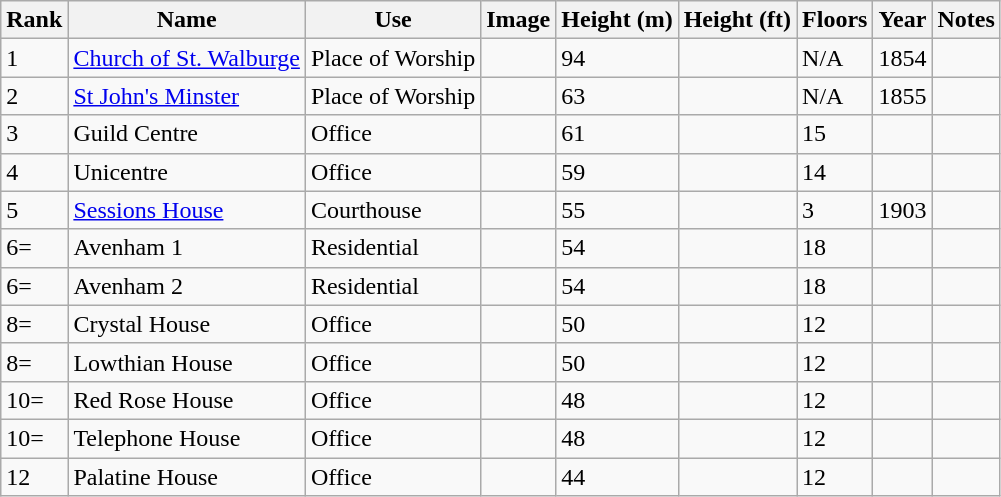<table class="wikitable">
<tr>
<th>Rank</th>
<th>Name</th>
<th>Use</th>
<th>Image</th>
<th>Height (m)</th>
<th>Height (ft)</th>
<th>Floors</th>
<th>Year</th>
<th>Notes</th>
</tr>
<tr>
<td>1</td>
<td><a href='#'>Church of St. Walburge</a></td>
<td>Place of Worship</td>
<td></td>
<td>94</td>
<td></td>
<td>N/A</td>
<td>1854</td>
<td></td>
</tr>
<tr>
<td>2</td>
<td><a href='#'>St John's Minster</a></td>
<td>Place of Worship</td>
<td></td>
<td>63</td>
<td></td>
<td>N/A</td>
<td>1855</td>
<td></td>
</tr>
<tr>
<td>3</td>
<td>Guild Centre</td>
<td>Office</td>
<td></td>
<td>61</td>
<td></td>
<td>15</td>
<td></td>
<td></td>
</tr>
<tr>
<td>4</td>
<td>Unicentre</td>
<td>Office</td>
<td></td>
<td>59</td>
<td></td>
<td>14</td>
<td></td>
<td></td>
</tr>
<tr>
<td>5</td>
<td><a href='#'>Sessions House</a></td>
<td>Courthouse</td>
<td></td>
<td>55</td>
<td></td>
<td>3</td>
<td>1903</td>
<td></td>
</tr>
<tr>
<td>6=</td>
<td>Avenham 1</td>
<td>Residential</td>
<td></td>
<td>54</td>
<td></td>
<td>18</td>
<td></td>
<td></td>
</tr>
<tr>
<td>6=</td>
<td>Avenham 2</td>
<td>Residential</td>
<td></td>
<td>54</td>
<td></td>
<td>18</td>
<td></td>
<td></td>
</tr>
<tr>
<td>8=</td>
<td>Crystal House</td>
<td>Office</td>
<td></td>
<td>50</td>
<td></td>
<td>12</td>
<td></td>
<td></td>
</tr>
<tr>
<td>8=</td>
<td>Lowthian House</td>
<td>Office</td>
<td></td>
<td>50</td>
<td></td>
<td>12</td>
<td></td>
<td></td>
</tr>
<tr>
<td>10=</td>
<td>Red Rose House</td>
<td>Office</td>
<td></td>
<td>48</td>
<td></td>
<td>12</td>
<td></td>
<td></td>
</tr>
<tr>
<td>10=</td>
<td>Telephone House</td>
<td>Office</td>
<td></td>
<td>48</td>
<td></td>
<td>12</td>
<td></td>
<td></td>
</tr>
<tr>
<td>12</td>
<td>Palatine House</td>
<td>Office</td>
<td></td>
<td>44</td>
<td></td>
<td>12</td>
<td></td>
<td></td>
</tr>
</table>
